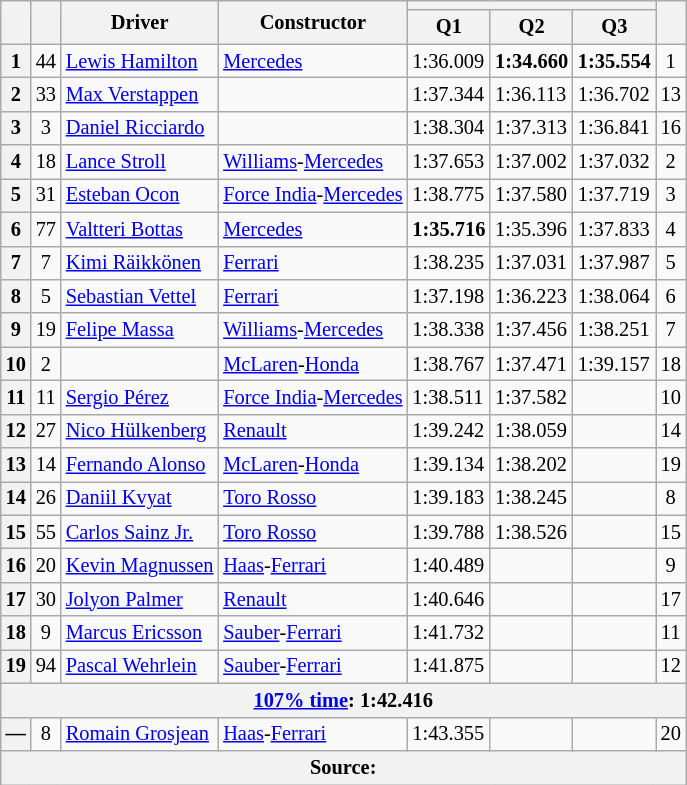<table class="wikitable sortable" style="font-size: 85%;">
<tr>
<th rowspan="2"></th>
<th rowspan="2"></th>
<th rowspan="2">Driver</th>
<th rowspan="2">Constructor</th>
<th colspan="3"></th>
<th rowspan="2"></th>
</tr>
<tr>
<th>Q1</th>
<th>Q2</th>
<th>Q3</th>
</tr>
<tr>
<th>1</th>
<td align="center">44</td>
<td> <a href='#'>Lewis Hamilton</a></td>
<td><a href='#'>Mercedes</a></td>
<td>1:36.009</td>
<td><strong>1:34.660</strong></td>
<td><strong>1:35.554</strong></td>
<td align="center">1</td>
</tr>
<tr>
<th>2</th>
<td align="center">33</td>
<td> <a href='#'>Max Verstappen</a></td>
<td></td>
<td>1:37.344</td>
<td>1:36.113</td>
<td>1:36.702</td>
<td align="center">13</td>
</tr>
<tr>
<th>3</th>
<td align="center">3</td>
<td> <a href='#'>Daniel Ricciardo</a></td>
<td></td>
<td>1:38.304</td>
<td>1:37.313</td>
<td>1:36.841</td>
<td align="center">16</td>
</tr>
<tr>
<th>4</th>
<td align="center">18</td>
<td> <a href='#'>Lance Stroll</a></td>
<td><a href='#'>Williams</a>-<a href='#'>Mercedes</a></td>
<td>1:37.653</td>
<td>1:37.002</td>
<td>1:37.032</td>
<td align="center">2</td>
</tr>
<tr>
<th>5</th>
<td align="center">31</td>
<td> <a href='#'>Esteban Ocon</a></td>
<td><a href='#'>Force India</a>-<a href='#'>Mercedes</a></td>
<td>1:38.775</td>
<td>1:37.580</td>
<td>1:37.719</td>
<td align="center">3</td>
</tr>
<tr>
<th>6</th>
<td align="center">77</td>
<td> <a href='#'>Valtteri Bottas</a></td>
<td><a href='#'>Mercedes</a></td>
<td><strong>1:35.716</strong></td>
<td>1:35.396</td>
<td>1:37.833</td>
<td align="center">4</td>
</tr>
<tr>
<th>7</th>
<td align="center">7</td>
<td> <a href='#'>Kimi Räikkönen</a></td>
<td><a href='#'>Ferrari</a></td>
<td>1:38.235</td>
<td>1:37.031</td>
<td>1:37.987</td>
<td align="center">5</td>
</tr>
<tr>
<th>8</th>
<td align="center">5</td>
<td> <a href='#'>Sebastian Vettel</a></td>
<td><a href='#'>Ferrari</a></td>
<td>1:37.198</td>
<td>1:36.223</td>
<td>1:38.064</td>
<td align="center">6</td>
</tr>
<tr>
<th>9</th>
<td align="center">19</td>
<td> <a href='#'>Felipe Massa</a></td>
<td><a href='#'>Williams</a>-<a href='#'>Mercedes</a></td>
<td>1:38.338</td>
<td>1:37.456</td>
<td>1:38.251</td>
<td align="center">7</td>
</tr>
<tr>
<th>10</th>
<td align="center">2</td>
<td></td>
<td><a href='#'>McLaren</a>-<a href='#'>Honda</a></td>
<td>1:38.767</td>
<td>1:37.471</td>
<td>1:39.157</td>
<td align="center">18</td>
</tr>
<tr>
<th>11</th>
<td align="center">11</td>
<td> <a href='#'>Sergio Pérez</a></td>
<td><a href='#'>Force India</a>-<a href='#'>Mercedes</a></td>
<td>1:38.511</td>
<td>1:37.582</td>
<td></td>
<td align="center">10</td>
</tr>
<tr>
<th>12</th>
<td align="center">27</td>
<td> <a href='#'>Nico Hülkenberg</a></td>
<td><a href='#'>Renault</a></td>
<td>1:39.242</td>
<td>1:38.059</td>
<td></td>
<td align="center">14</td>
</tr>
<tr>
<th>13</th>
<td align="center">14</td>
<td> <a href='#'>Fernando Alonso</a></td>
<td><a href='#'>McLaren</a>-<a href='#'>Honda</a></td>
<td>1:39.134</td>
<td>1:38.202</td>
<td></td>
<td align="center">19</td>
</tr>
<tr>
<th>14</th>
<td align="center">26</td>
<td> <a href='#'>Daniil Kvyat</a></td>
<td><a href='#'>Toro Rosso</a></td>
<td>1:39.183</td>
<td>1:38.245</td>
<td></td>
<td align="center">8</td>
</tr>
<tr>
<th>15</th>
<td align="center">55</td>
<td> <a href='#'>Carlos Sainz Jr.</a></td>
<td><a href='#'>Toro Rosso</a></td>
<td>1:39.788</td>
<td>1:38.526</td>
<td></td>
<td align="center">15</td>
</tr>
<tr>
<th>16</th>
<td align="center">20</td>
<td> <a href='#'>Kevin Magnussen</a></td>
<td><a href='#'>Haas</a>-<a href='#'>Ferrari</a></td>
<td>1:40.489</td>
<td></td>
<td></td>
<td align="center">9</td>
</tr>
<tr>
<th>17</th>
<td align="center">30</td>
<td> <a href='#'>Jolyon Palmer</a></td>
<td><a href='#'>Renault</a></td>
<td>1:40.646</td>
<td></td>
<td></td>
<td align="center">17</td>
</tr>
<tr>
<th>18</th>
<td align="center">9</td>
<td> <a href='#'>Marcus Ericsson</a></td>
<td><a href='#'>Sauber</a>-<a href='#'>Ferrari</a></td>
<td>1:41.732</td>
<td></td>
<td></td>
<td align="center">11</td>
</tr>
<tr>
<th>19</th>
<td align="center">94</td>
<td> <a href='#'>Pascal Wehrlein</a></td>
<td><a href='#'>Sauber</a>-<a href='#'>Ferrari</a></td>
<td>1:41.875</td>
<td></td>
<td></td>
<td align="center">12</td>
</tr>
<tr>
<th colspan="8"><a href='#'>107% time</a>: 1:42.416</th>
</tr>
<tr>
<th>—</th>
<td align="center">8</td>
<td> <a href='#'>Romain Grosjean</a></td>
<td><a href='#'>Haas</a>-<a href='#'>Ferrari</a></td>
<td>1:43.355</td>
<td></td>
<td></td>
<td align="center">20</td>
</tr>
<tr>
<th colspan="8">Source:</th>
</tr>
</table>
